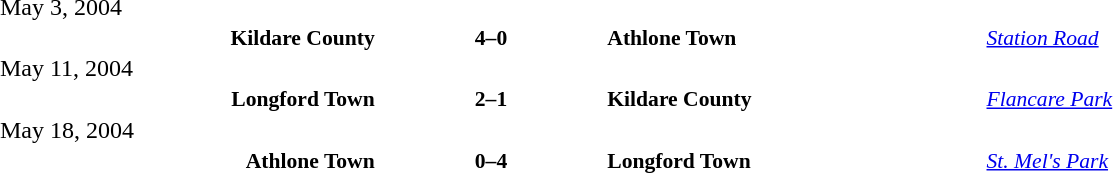<table width=100% cellspacing=1>
<tr>
<th width=20%></th>
<th width=12%></th>
<th width=20%></th>
<th></th>
</tr>
<tr>
<td>May 3, 2004</td>
</tr>
<tr style=font-size:90%>
<td align=right><strong>Kildare County</strong></td>
<td align=center><strong>4–0</strong></td>
<td><strong>Athlone Town</strong></td>
<td><em><a href='#'>Station Road</a></em></td>
</tr>
<tr>
<td>May 11, 2004</td>
</tr>
<tr style=font-size:90%>
<td align=right><strong>Longford Town</strong></td>
<td align=center><strong>2–1</strong></td>
<td><strong>Kildare County</strong></td>
<td><em><a href='#'>Flancare Park</a></em></td>
</tr>
<tr>
<td>May 18, 2004</td>
</tr>
<tr style=font-size:90%>
<td align=right><strong>Athlone Town</strong></td>
<td align=center><strong>0–4</strong></td>
<td><strong>Longford Town</strong></td>
<td><em><a href='#'>St. Mel's Park</a></em></td>
</tr>
</table>
